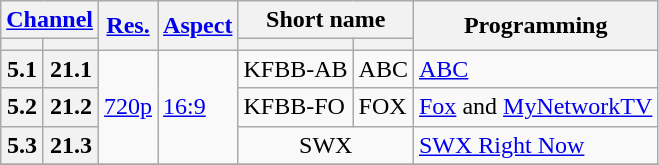<table class="wikitable">
<tr>
<th scope = "col" colspan=2><a href='#'>Channel</a></th>
<th scope = "col" rowspan=2><a href='#'>Res.</a></th>
<th scope = "col" rowspan=2><a href='#'>Aspect</a></th>
<th scope = "col" colspan=2>Short name</th>
<th scope = "col" rowspan=2>Programming</th>
</tr>
<tr>
<th scope = "col"></th>
<th scope = "col"></th>
<th scope = "col"></th>
<th scope = "col"></th>
</tr>
<tr>
<th scope = "row">5.1</th>
<th>21.1</th>
<td rowspan="3"><a href='#'>720p</a></td>
<td rowspan="3"><a href='#'>16:9</a></td>
<td>KFBB-AB</td>
<td>ABC</td>
<td><a href='#'>ABC</a></td>
</tr>
<tr>
<th scope = "row">5.2</th>
<th>21.2</th>
<td>KFBB-FO</td>
<td>FOX</td>
<td><a href='#'>Fox</a> and <a href='#'>MyNetworkTV</a></td>
</tr>
<tr>
<th scope = "row">5.3</th>
<th>21.3</th>
<td colspan="2"; align="center">SWX</td>
<td><a href='#'>SWX Right Now</a></td>
</tr>
<tr>
</tr>
</table>
